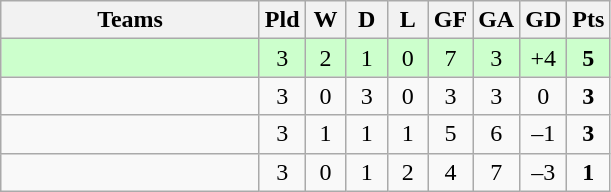<table class="wikitable" style="text-align: center;">
<tr>
<th width=165>Teams</th>
<th width=20>Pld</th>
<th width=20>W</th>
<th width=20>D</th>
<th width=20>L</th>
<th width=20>GF</th>
<th width=20>GA</th>
<th width=20>GD</th>
<th width=20>Pts</th>
</tr>
<tr align=center style="background:#ccffcc;">
<td style="text-align:left;"></td>
<td>3</td>
<td>2</td>
<td>1</td>
<td>0</td>
<td>7</td>
<td>3</td>
<td>+4</td>
<td><strong>5</strong></td>
</tr>
<tr align=center>
<td style="text-align:left;"></td>
<td>3</td>
<td>0</td>
<td>3</td>
<td>0</td>
<td>3</td>
<td>3</td>
<td>0</td>
<td><strong>3</strong></td>
</tr>
<tr align=center>
<td style="text-align:left;"></td>
<td>3</td>
<td>1</td>
<td>1</td>
<td>1</td>
<td>5</td>
<td>6</td>
<td>–1</td>
<td><strong>3</strong></td>
</tr>
<tr align=center>
<td style="text-align:left;"></td>
<td>3</td>
<td>0</td>
<td>1</td>
<td>2</td>
<td>4</td>
<td>7</td>
<td>–3</td>
<td><strong>1</strong></td>
</tr>
</table>
